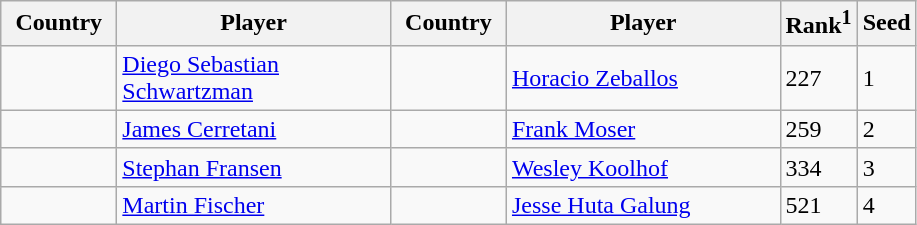<table class="sortable wikitable">
<tr>
<th width="70">Country</th>
<th width="175">Player</th>
<th width="70">Country</th>
<th width="175">Player</th>
<th>Rank<sup>1</sup></th>
<th>Seed</th>
</tr>
<tr>
<td></td>
<td><a href='#'>Diego Sebastian Schwartzman</a></td>
<td></td>
<td><a href='#'>Horacio Zeballos</a></td>
<td>227</td>
<td>1</td>
</tr>
<tr>
<td></td>
<td><a href='#'>James Cerretani</a></td>
<td></td>
<td><a href='#'>Frank Moser</a></td>
<td>259</td>
<td>2</td>
</tr>
<tr>
<td></td>
<td><a href='#'>Stephan Fransen</a></td>
<td></td>
<td><a href='#'>Wesley Koolhof</a></td>
<td>334</td>
<td>3</td>
</tr>
<tr>
<td></td>
<td><a href='#'>Martin Fischer</a></td>
<td></td>
<td><a href='#'>Jesse Huta Galung</a></td>
<td>521</td>
<td>4</td>
</tr>
</table>
